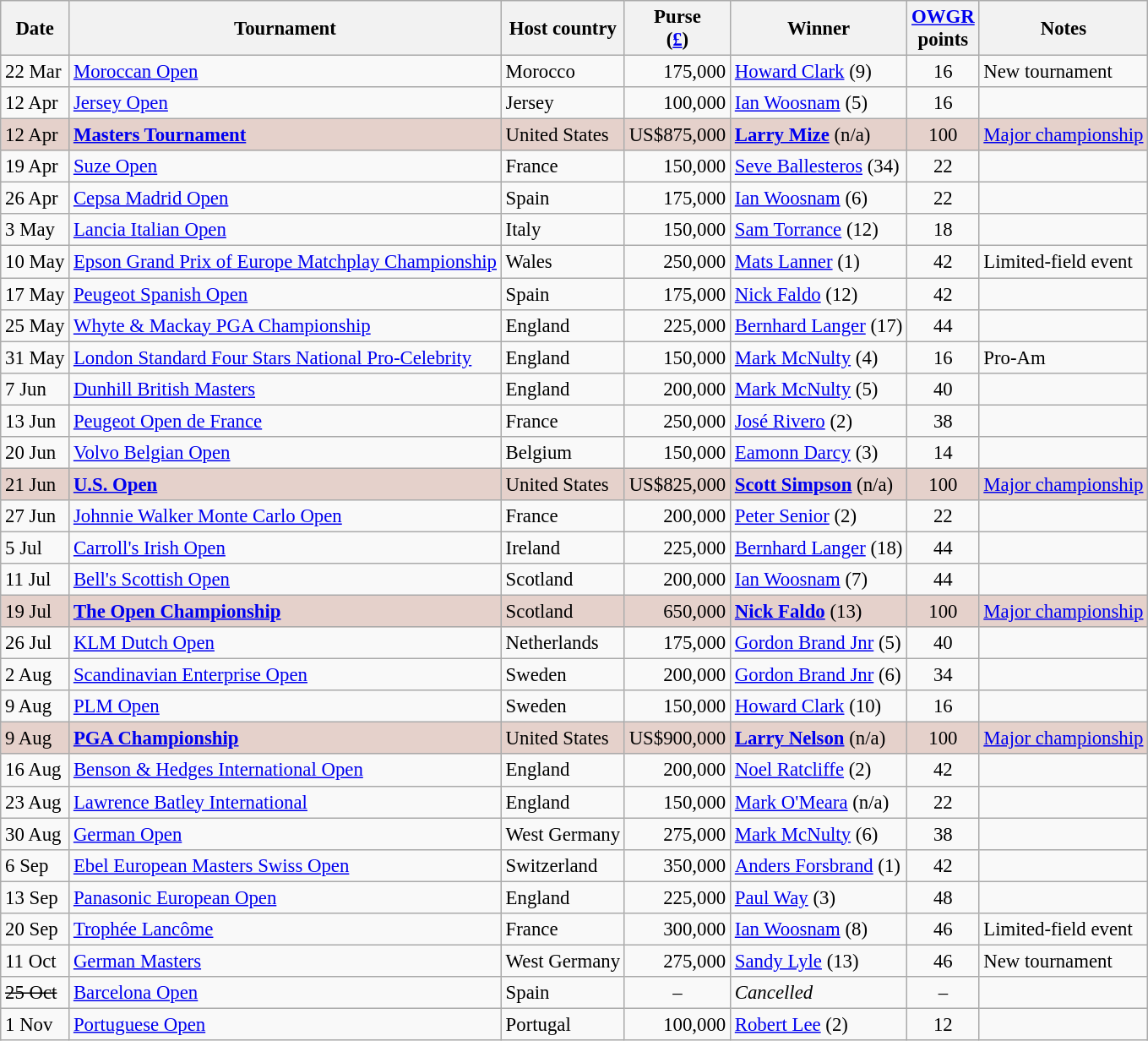<table class="wikitable" style="font-size:95%">
<tr>
<th>Date</th>
<th>Tournament</th>
<th>Host country</th>
<th>Purse<br>(<a href='#'>£</a>)</th>
<th>Winner</th>
<th><a href='#'>OWGR</a><br>points</th>
<th>Notes</th>
</tr>
<tr>
<td>22 Mar</td>
<td><a href='#'>Moroccan Open</a></td>
<td>Morocco</td>
<td align=right>175,000</td>
<td> <a href='#'>Howard Clark</a> (9)</td>
<td align=center>16</td>
<td>New tournament</td>
</tr>
<tr>
<td>12 Apr</td>
<td><a href='#'>Jersey Open</a></td>
<td>Jersey</td>
<td align=right>100,000</td>
<td> <a href='#'>Ian Woosnam</a> (5)</td>
<td align=center>16</td>
<td></td>
</tr>
<tr style="background:#e5d1cb;">
<td>12 Apr</td>
<td><strong><a href='#'>Masters Tournament</a></strong></td>
<td>United States</td>
<td align=right>US$875,000</td>
<td> <strong><a href='#'>Larry Mize</a></strong> (n/a)</td>
<td align=center>100</td>
<td><a href='#'>Major championship</a></td>
</tr>
<tr>
<td>19 Apr</td>
<td><a href='#'>Suze Open</a></td>
<td>France</td>
<td align=right>150,000</td>
<td> <a href='#'>Seve Ballesteros</a> (34)</td>
<td align=center>22</td>
<td></td>
</tr>
<tr>
<td>26 Apr</td>
<td><a href='#'>Cepsa Madrid Open</a></td>
<td>Spain</td>
<td align=right>175,000</td>
<td> <a href='#'>Ian Woosnam</a> (6)</td>
<td align=center>22</td>
<td></td>
</tr>
<tr>
<td>3 May</td>
<td><a href='#'>Lancia Italian Open</a></td>
<td>Italy</td>
<td align=right>150,000</td>
<td> <a href='#'>Sam Torrance</a> (12)</td>
<td align=center>18</td>
<td></td>
</tr>
<tr>
<td>10 May</td>
<td><a href='#'>Epson Grand Prix of Europe Matchplay Championship</a></td>
<td>Wales</td>
<td align=right>250,000</td>
<td> <a href='#'>Mats Lanner</a> (1)</td>
<td align=center>42</td>
<td>Limited-field event</td>
</tr>
<tr>
<td>17 May</td>
<td><a href='#'>Peugeot Spanish Open</a></td>
<td>Spain</td>
<td align=right>175,000</td>
<td> <a href='#'>Nick Faldo</a> (12)</td>
<td align=center>42</td>
<td></td>
</tr>
<tr>
<td>25 May</td>
<td><a href='#'>Whyte & Mackay PGA Championship</a></td>
<td>England</td>
<td align=right>225,000</td>
<td> <a href='#'>Bernhard Langer</a> (17)</td>
<td align=center>44</td>
<td></td>
</tr>
<tr>
<td>31 May</td>
<td><a href='#'>London Standard Four Stars National Pro-Celebrity</a></td>
<td>England</td>
<td align=right>150,000</td>
<td> <a href='#'>Mark McNulty</a> (4)</td>
<td align=center>16</td>
<td>Pro-Am</td>
</tr>
<tr>
<td>7 Jun</td>
<td><a href='#'>Dunhill British Masters</a></td>
<td>England</td>
<td align=right>200,000</td>
<td> <a href='#'>Mark McNulty</a> (5)</td>
<td align=center>40</td>
<td></td>
</tr>
<tr>
<td>13 Jun</td>
<td><a href='#'>Peugeot Open de France</a></td>
<td>France</td>
<td align=right>250,000</td>
<td> <a href='#'>José Rivero</a> (2)</td>
<td align=center>38</td>
<td></td>
</tr>
<tr>
<td>20 Jun</td>
<td><a href='#'>Volvo Belgian Open</a></td>
<td>Belgium</td>
<td align=right>150,000</td>
<td> <a href='#'>Eamonn Darcy</a> (3)</td>
<td align=center>14</td>
<td></td>
</tr>
<tr style="background:#e5d1cb;">
<td>21 Jun</td>
<td><strong><a href='#'>U.S. Open</a></strong></td>
<td>United States</td>
<td align=right>US$825,000</td>
<td> <strong><a href='#'>Scott Simpson</a></strong> (n/a)</td>
<td align=center>100</td>
<td><a href='#'>Major championship</a></td>
</tr>
<tr>
<td>27 Jun</td>
<td><a href='#'>Johnnie Walker Monte Carlo Open</a></td>
<td>France</td>
<td align=right>200,000</td>
<td> <a href='#'>Peter Senior</a> (2)</td>
<td align=center>22</td>
<td></td>
</tr>
<tr>
<td>5 Jul</td>
<td><a href='#'>Carroll's Irish Open</a></td>
<td>Ireland</td>
<td align=right>225,000</td>
<td> <a href='#'>Bernhard Langer</a> (18)</td>
<td align=center>44</td>
<td></td>
</tr>
<tr>
<td>11 Jul</td>
<td><a href='#'>Bell's Scottish Open</a></td>
<td>Scotland</td>
<td align=right>200,000</td>
<td> <a href='#'>Ian Woosnam</a> (7)</td>
<td align=center>44</td>
<td></td>
</tr>
<tr style="background:#e5d1cb;">
<td>19 Jul</td>
<td><strong><a href='#'>The Open Championship</a></strong></td>
<td>Scotland</td>
<td align=right>650,000</td>
<td> <strong><a href='#'>Nick Faldo</a></strong> (13)</td>
<td align=center>100</td>
<td><a href='#'>Major championship</a></td>
</tr>
<tr>
<td>26 Jul</td>
<td><a href='#'>KLM Dutch Open</a></td>
<td>Netherlands</td>
<td align=right>175,000</td>
<td> <a href='#'>Gordon Brand Jnr</a> (5)</td>
<td align=center>40</td>
<td></td>
</tr>
<tr>
<td>2 Aug</td>
<td><a href='#'>Scandinavian Enterprise Open</a></td>
<td>Sweden</td>
<td align=right>200,000</td>
<td> <a href='#'>Gordon Brand Jnr</a> (6)</td>
<td align=center>34</td>
<td></td>
</tr>
<tr>
<td>9 Aug</td>
<td><a href='#'>PLM Open</a></td>
<td>Sweden</td>
<td align=right>150,000</td>
<td> <a href='#'>Howard Clark</a> (10)</td>
<td align=center>16</td>
<td></td>
</tr>
<tr style="background:#e5d1cb;">
<td>9 Aug</td>
<td><strong><a href='#'>PGA Championship</a></strong></td>
<td>United States</td>
<td align=right>US$900,000</td>
<td> <strong><a href='#'>Larry Nelson</a></strong> (n/a)</td>
<td align=center>100</td>
<td><a href='#'>Major championship</a></td>
</tr>
<tr>
<td>16 Aug</td>
<td><a href='#'>Benson & Hedges International Open</a></td>
<td>England</td>
<td align=right>200,000</td>
<td> <a href='#'>Noel Ratcliffe</a> (2)</td>
<td align=center>42</td>
<td></td>
</tr>
<tr>
<td>23 Aug</td>
<td><a href='#'>Lawrence Batley International</a></td>
<td>England</td>
<td align=right>150,000</td>
<td> <a href='#'>Mark O'Meara</a> (n/a)</td>
<td align=center>22</td>
<td></td>
</tr>
<tr>
<td>30 Aug</td>
<td><a href='#'>German Open</a></td>
<td>West Germany</td>
<td align=right>275,000</td>
<td> <a href='#'>Mark McNulty</a> (6)</td>
<td align=center>38</td>
<td></td>
</tr>
<tr>
<td>6 Sep</td>
<td><a href='#'>Ebel European Masters Swiss Open</a></td>
<td>Switzerland</td>
<td align=right>350,000</td>
<td> <a href='#'>Anders Forsbrand</a> (1)</td>
<td align=center>42</td>
<td></td>
</tr>
<tr>
<td>13 Sep</td>
<td><a href='#'>Panasonic European Open</a></td>
<td>England</td>
<td align=right>225,000</td>
<td> <a href='#'>Paul Way</a> (3)</td>
<td align=center>48</td>
<td></td>
</tr>
<tr>
<td>20 Sep</td>
<td><a href='#'>Trophée Lancôme</a></td>
<td>France</td>
<td align=right>300,000</td>
<td> <a href='#'>Ian Woosnam</a> (8)</td>
<td align=center>46</td>
<td>Limited-field event</td>
</tr>
<tr>
<td>11 Oct</td>
<td><a href='#'>German Masters</a></td>
<td>West Germany</td>
<td align=right>275,000</td>
<td> <a href='#'>Sandy Lyle</a> (13)</td>
<td align=center>46</td>
<td>New tournament</td>
</tr>
<tr>
<td><s>25 Oct</s></td>
<td><a href='#'>Barcelona Open</a></td>
<td>Spain</td>
<td align=center>–</td>
<td><em>Cancelled</em></td>
<td align=center>–</td>
<td></td>
</tr>
<tr>
<td>1 Nov</td>
<td><a href='#'>Portuguese Open</a></td>
<td>Portugal</td>
<td align=right>100,000</td>
<td> <a href='#'>Robert Lee</a> (2)</td>
<td align=center>12</td>
<td></td>
</tr>
</table>
